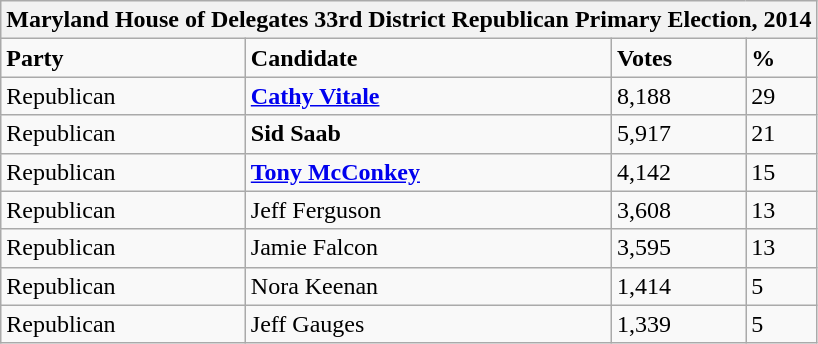<table class="wikitable">
<tr>
<th colspan="4">Maryland House of Delegates 33rd District Republican Primary Election, 2014</th>
</tr>
<tr>
<td><strong>Party</strong></td>
<td><strong>Candidate</strong></td>
<td><strong>Votes</strong></td>
<td><strong>%</strong></td>
</tr>
<tr>
<td>Republican</td>
<td><strong><a href='#'>Cathy Vitale</a></strong></td>
<td>8,188</td>
<td>29</td>
</tr>
<tr>
<td>Republican</td>
<td><strong>Sid Saab</strong></td>
<td>5,917</td>
<td>21</td>
</tr>
<tr>
<td>Republican</td>
<td><strong><a href='#'>Tony McConkey</a></strong></td>
<td>4,142</td>
<td>15</td>
</tr>
<tr>
<td>Republican</td>
<td>Jeff Ferguson</td>
<td>3,608</td>
<td>13</td>
</tr>
<tr>
<td>Republican</td>
<td>Jamie Falcon</td>
<td>3,595</td>
<td>13</td>
</tr>
<tr>
<td>Republican</td>
<td>Nora Keenan</td>
<td>1,414</td>
<td>5</td>
</tr>
<tr>
<td>Republican</td>
<td>Jeff Gauges</td>
<td>1,339</td>
<td>5</td>
</tr>
</table>
